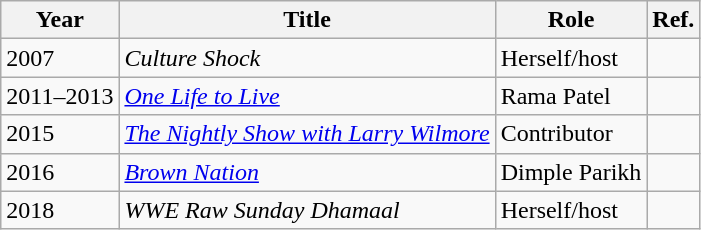<table class="wikitable">
<tr>
<th>Year</th>
<th>Title</th>
<th>Role</th>
<th>Ref.</th>
</tr>
<tr>
<td>2007</td>
<td><em>Culture Shock</em></td>
<td>Herself/host</td>
<td></td>
</tr>
<tr>
<td>2011–2013</td>
<td><em><a href='#'>One Life to Live</a></em></td>
<td>Rama Patel</td>
<td></td>
</tr>
<tr>
<td>2015</td>
<td><em><a href='#'>The Nightly Show with Larry Wilmore</a></em></td>
<td>Contributor</td>
<td></td>
</tr>
<tr>
<td>2016</td>
<td><em><a href='#'>Brown Nation</a></em></td>
<td>Dimple Parikh</td>
<td></td>
</tr>
<tr>
<td>2018</td>
<td><em>WWE Raw Sunday Dhamaal</em></td>
<td>Herself/host</td>
<td></td>
</tr>
</table>
